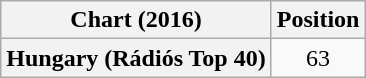<table class="wikitable plainrowheaders" style="text-align:center">
<tr>
<th scope="col">Chart (2016)</th>
<th scope="col">Position</th>
</tr>
<tr>
<th scope="row">Hungary (Rádiós Top 40)</th>
<td>63</td>
</tr>
</table>
